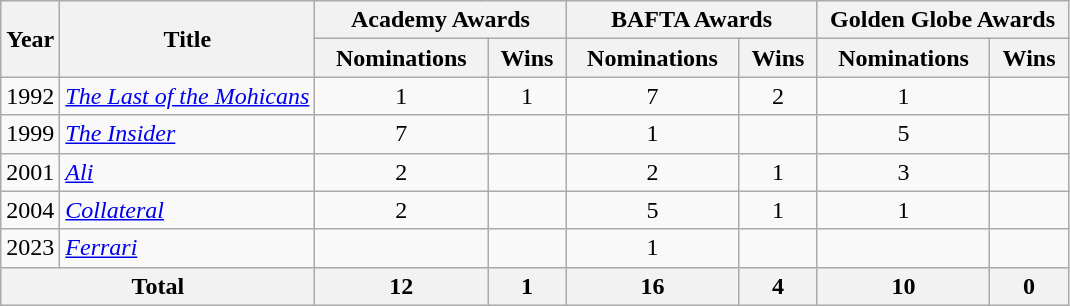<table class="wikitable">
<tr>
<th rowspan="2">Year</th>
<th rowspan="2">Title</th>
<th colspan="2" style="text-align:center;" width=160>Academy Awards</th>
<th colspan="2" style="text-align:center;" width=160>BAFTA Awards</th>
<th colspan="2" style="text-align:center;" width=160>Golden Globe Awards</th>
</tr>
<tr>
<th>Nominations</th>
<th>Wins</th>
<th>Nominations</th>
<th>Wins</th>
<th>Nominations</th>
<th>Wins</th>
</tr>
<tr>
<td>1992</td>
<td><em><a href='#'>The Last of the Mohicans</a></em></td>
<td align=center>1</td>
<td align=center>1</td>
<td align=center>7</td>
<td align=center>2</td>
<td align=center>1</td>
<td></td>
</tr>
<tr>
<td>1999</td>
<td><em><a href='#'>The Insider</a></em></td>
<td align=center>7</td>
<td></td>
<td align=center>1</td>
<td></td>
<td align=center>5</td>
<td></td>
</tr>
<tr>
<td>2001</td>
<td><em><a href='#'>Ali</a></em></td>
<td align=center>2</td>
<td></td>
<td align=center>2</td>
<td align=center>1</td>
<td align=center>3</td>
<td></td>
</tr>
<tr>
<td>2004</td>
<td><em><a href='#'>Collateral</a></em></td>
<td align=center>2</td>
<td></td>
<td align=center>5</td>
<td align=center>1</td>
<td align=center>1</td>
<td></td>
</tr>
<tr>
<td>2023</td>
<td><em><a href='#'>Ferrari</a></em></td>
<td></td>
<td></td>
<td align=center>1</td>
<td></td>
<td></td>
<td></td>
</tr>
<tr>
<th colspan="2">Total</th>
<th align=center>12</th>
<th align=center>1</th>
<th align=center>16</th>
<th align=center>4</th>
<th align=center>10</th>
<th align=center>0</th>
</tr>
</table>
